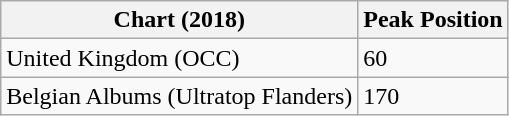<table class="wikitable">
<tr>
<th>Chart (2018)</th>
<th>Peak Position</th>
</tr>
<tr>
<td>United Kingdom (OCC)</td>
<td>60</td>
</tr>
<tr>
<td>Belgian Albums (Ultratop Flanders)</td>
<td>170</td>
</tr>
</table>
